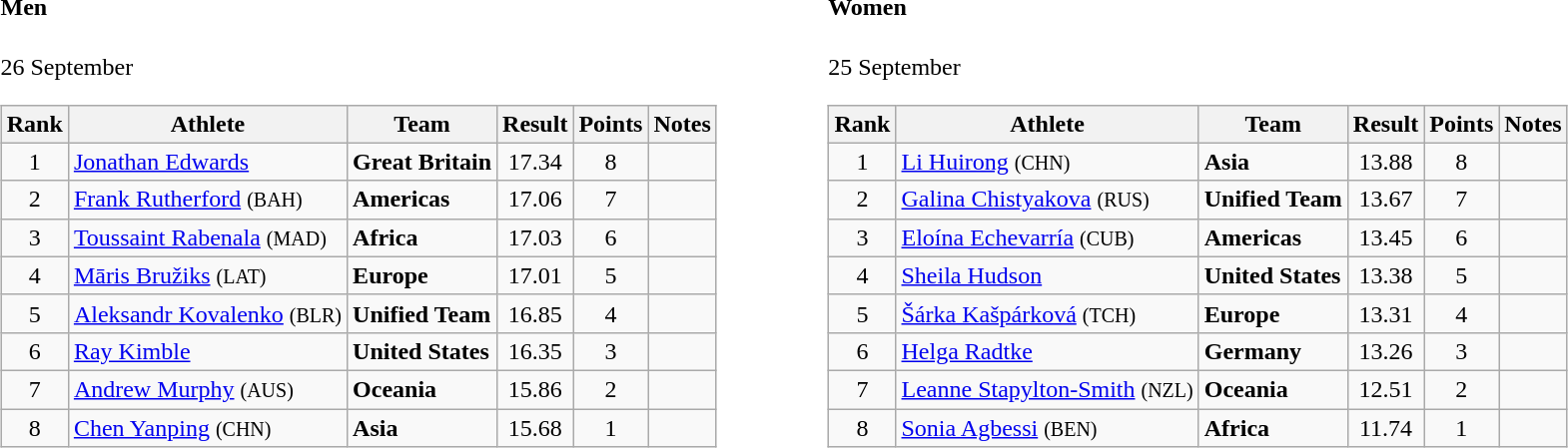<table>
<tr>
<td valign="top"><br><h4>Men</h4>26 September<table class="wikitable" style="text-align:center">
<tr>
<th>Rank</th>
<th>Athlete</th>
<th>Team</th>
<th>Result</th>
<th>Points</th>
<th>Notes</th>
</tr>
<tr>
<td>1</td>
<td align="left"><a href='#'>Jonathan Edwards</a></td>
<td align=left><strong>Great Britain</strong></td>
<td>17.34</td>
<td>8</td>
<td></td>
</tr>
<tr>
<td>2</td>
<td align="left"><a href='#'>Frank Rutherford</a> <small>(BAH) </small></td>
<td align=left><strong>Americas</strong></td>
<td>17.06</td>
<td>7</td>
<td></td>
</tr>
<tr>
<td>3</td>
<td align="left"><a href='#'>Toussaint Rabenala</a> <small>(MAD) </small></td>
<td align=left><strong>Africa</strong></td>
<td>17.03</td>
<td>6</td>
<td></td>
</tr>
<tr>
<td>4</td>
<td align="left"><a href='#'>Māris Bružiks</a> <small>(LAT) </small></td>
<td align=left><strong>Europe</strong></td>
<td>17.01</td>
<td>5</td>
<td></td>
</tr>
<tr>
<td>5</td>
<td align="left"><a href='#'>Aleksandr Kovalenko</a> <small>(BLR) </small></td>
<td align=left><strong>Unified Team</strong></td>
<td>16.85</td>
<td>4</td>
<td></td>
</tr>
<tr>
<td>6</td>
<td align="left"><a href='#'>Ray Kimble</a></td>
<td align=left><strong>United States</strong></td>
<td>16.35</td>
<td>3</td>
<td></td>
</tr>
<tr>
<td>7</td>
<td align="left"><a href='#'>Andrew Murphy</a> <small>(AUS) </small></td>
<td align=left><strong>Oceania</strong></td>
<td>15.86</td>
<td>2</td>
<td></td>
</tr>
<tr>
<td>8</td>
<td align="left"><a href='#'>Chen Yanping</a> <small>(CHN) </small></td>
<td align=left><strong>Asia</strong></td>
<td>15.68</td>
<td>1</td>
<td></td>
</tr>
</table>
</td>
<td width="50"> </td>
<td valign="top"><br><h4>Women</h4>25 September<table class="wikitable" style="text-align:center">
<tr>
<th>Rank</th>
<th>Athlete</th>
<th>Team</th>
<th>Result</th>
<th>Points</th>
<th>Notes</th>
</tr>
<tr>
<td>1</td>
<td align="left"><a href='#'>Li Huirong</a> <small>(CHN) </small></td>
<td align=left><strong>Asia</strong></td>
<td>13.88</td>
<td>8</td>
<td></td>
</tr>
<tr>
<td>2</td>
<td align="left"><a href='#'>Galina Chistyakova</a> <small>(RUS) </small></td>
<td align=left><strong>Unified Team</strong></td>
<td>13.67</td>
<td>7</td>
<td></td>
</tr>
<tr>
<td>3</td>
<td align="left"><a href='#'>Eloína Echevarría</a> <small>(CUB) </small></td>
<td align=left><strong>Americas</strong></td>
<td>13.45</td>
<td>6</td>
<td></td>
</tr>
<tr>
<td>4</td>
<td align="left"><a href='#'>Sheila Hudson</a></td>
<td align=left><strong>United States</strong></td>
<td>13.38</td>
<td>5</td>
<td></td>
</tr>
<tr>
<td>5</td>
<td align="left"><a href='#'>Šárka Kašpárková</a> <small>(TCH) </small></td>
<td align=left><strong>Europe</strong></td>
<td>13.31</td>
<td>4</td>
<td></td>
</tr>
<tr>
<td>6</td>
<td align="left"><a href='#'>Helga Radtke</a></td>
<td align=left><strong>Germany</strong></td>
<td>13.26</td>
<td>3</td>
<td></td>
</tr>
<tr>
<td>7</td>
<td align="left"><a href='#'>Leanne Stapylton-Smith</a> <small>(NZL) </small></td>
<td align=left><strong>Oceania</strong></td>
<td>12.51</td>
<td>2</td>
<td></td>
</tr>
<tr>
<td>8</td>
<td align="left"><a href='#'>Sonia Agbessi</a> <small>(BEN) </small></td>
<td align=left><strong>Africa</strong></td>
<td>11.74</td>
<td>1</td>
<td></td>
</tr>
</table>
</td>
</tr>
</table>
